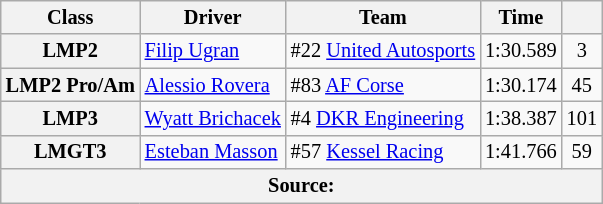<table class="wikitable" style="font-size:85%;">
<tr>
<th>Class</th>
<th>Driver</th>
<th>Team</th>
<th>Time</th>
<th></th>
</tr>
<tr>
<th>LMP2</th>
<td> <a href='#'>Filip Ugran</a></td>
<td> #22 <a href='#'>United Autosports</a></td>
<td>1:30.589</td>
<td align="center">3</td>
</tr>
<tr>
<th>LMP2 Pro/Am</th>
<td> <a href='#'>Alessio Rovera</a></td>
<td> #83 <a href='#'>AF Corse</a></td>
<td>1:30.174</td>
<td align="center">45</td>
</tr>
<tr>
<th>LMP3</th>
<td> <a href='#'>Wyatt Brichacek</a></td>
<td> #4 <a href='#'>DKR Engineering</a></td>
<td>1:38.387</td>
<td align="center">101</td>
</tr>
<tr>
<th>LMGT3</th>
<td> <a href='#'>Esteban Masson</a></td>
<td> #57 <a href='#'>Kessel Racing</a></td>
<td>1:41.766</td>
<td align="center">59</td>
</tr>
<tr>
<th colspan="5">Source:</th>
</tr>
</table>
